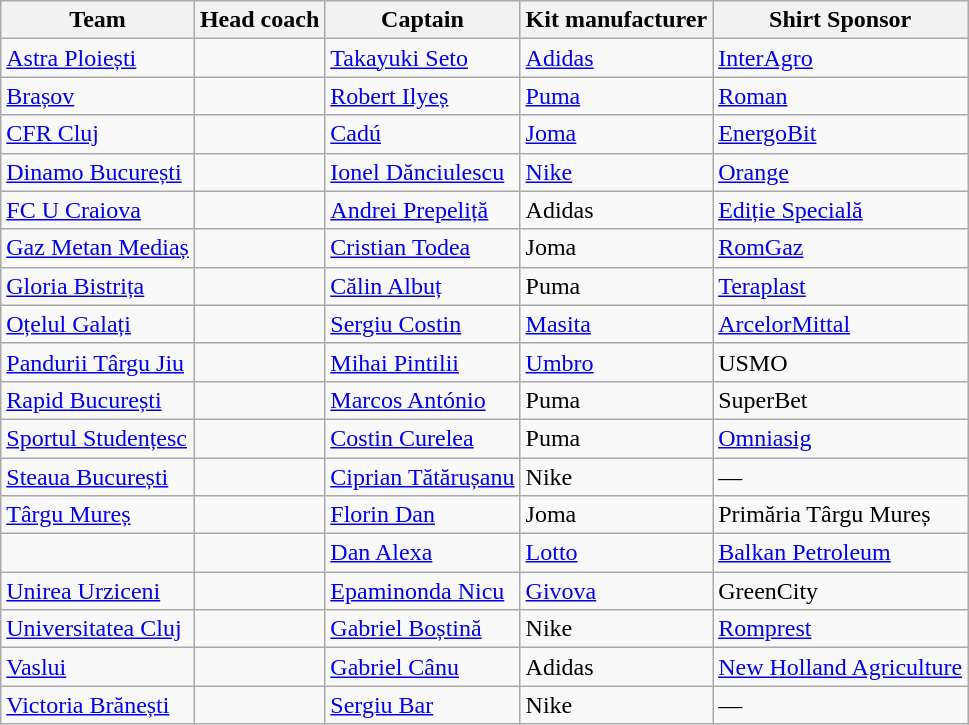<table class="wikitable sortable" style="text-align: left;">
<tr>
<th>Team</th>
<th>Head coach</th>
<th>Captain</th>
<th>Kit manufacturer</th>
<th>Shirt Sponsor</th>
</tr>
<tr>
<td><a href='#'>Astra Ploiești</a></td>
<td> </td>
<td> <a href='#'>Takayuki Seto</a></td>
<td><a href='#'>Adidas</a></td>
<td><a href='#'>InterAgro</a></td>
</tr>
<tr>
<td><a href='#'>Brașov</a></td>
<td> </td>
<td> <a href='#'>Robert Ilyeș</a></td>
<td><a href='#'>Puma</a></td>
<td><a href='#'>Roman</a></td>
</tr>
<tr>
<td><a href='#'>CFR Cluj</a></td>
<td> </td>
<td> <a href='#'>Cadú</a></td>
<td><a href='#'>Joma</a></td>
<td><a href='#'>EnergoBit</a></td>
</tr>
<tr>
<td><a href='#'>Dinamo București</a></td>
<td> </td>
<td> <a href='#'>Ionel Dănciulescu</a></td>
<td><a href='#'>Nike</a></td>
<td><a href='#'>Orange</a></td>
</tr>
<tr>
<td><a href='#'>FC U Craiova</a></td>
<td> </td>
<td> <a href='#'>Andrei Prepeliță</a></td>
<td>Adidas</td>
<td><a href='#'>Ediție Specială</a></td>
</tr>
<tr>
<td><a href='#'>Gaz Metan Mediaș</a></td>
<td> </td>
<td> <a href='#'>Cristian Todea</a></td>
<td>Joma</td>
<td><a href='#'>RomGaz</a></td>
</tr>
<tr>
<td><a href='#'>Gloria Bistrița</a></td>
<td> </td>
<td> <a href='#'>Călin Albuț</a></td>
<td>Puma</td>
<td><a href='#'>Teraplast</a></td>
</tr>
<tr>
<td><a href='#'>Oțelul Galați</a></td>
<td> </td>
<td> <a href='#'>Sergiu Costin</a></td>
<td><a href='#'>Masita</a></td>
<td><a href='#'>ArcelorMittal</a></td>
</tr>
<tr>
<td><a href='#'>Pandurii Târgu Jiu</a></td>
<td> </td>
<td> <a href='#'>Mihai Pintilii</a></td>
<td><a href='#'>Umbro</a></td>
<td>USMO</td>
</tr>
<tr>
<td><a href='#'>Rapid București</a></td>
<td> </td>
<td> <a href='#'>Marcos António</a></td>
<td>Puma</td>
<td>SuperBet</td>
</tr>
<tr>
<td><a href='#'>Sportul Studențesc</a></td>
<td> </td>
<td> <a href='#'>Costin Curelea</a></td>
<td>Puma</td>
<td><a href='#'>Omniasig</a></td>
</tr>
<tr>
<td><a href='#'>Steaua București</a></td>
<td> </td>
<td> <a href='#'>Ciprian Tătărușanu</a></td>
<td>Nike</td>
<td>— </td>
</tr>
<tr>
<td><a href='#'>Târgu Mureș</a></td>
<td> </td>
<td> <a href='#'>Florin Dan</a></td>
<td>Joma</td>
<td>Primăria Târgu Mureș</td>
</tr>
<tr>
<td></td>
<td> </td>
<td> <a href='#'>Dan Alexa</a></td>
<td><a href='#'>Lotto</a></td>
<td><a href='#'>Balkan Petroleum</a></td>
</tr>
<tr>
<td><a href='#'>Unirea Urziceni</a></td>
<td> </td>
<td> <a href='#'>Epaminonda Nicu</a></td>
<td><a href='#'>Givova</a></td>
<td>GreenCity</td>
</tr>
<tr>
<td><a href='#'>Universitatea Cluj</a></td>
<td> </td>
<td> <a href='#'>Gabriel Boștină</a></td>
<td>Nike</td>
<td><a href='#'>Romprest</a></td>
</tr>
<tr>
<td><a href='#'>Vaslui</a></td>
<td> </td>
<td> <a href='#'>Gabriel Cânu</a></td>
<td>Adidas</td>
<td><a href='#'>New Holland Agriculture</a></td>
</tr>
<tr>
<td><a href='#'>Victoria Brănești</a></td>
<td> </td>
<td> <a href='#'>Sergiu Bar</a></td>
<td>Nike</td>
<td>—</td>
</tr>
</table>
